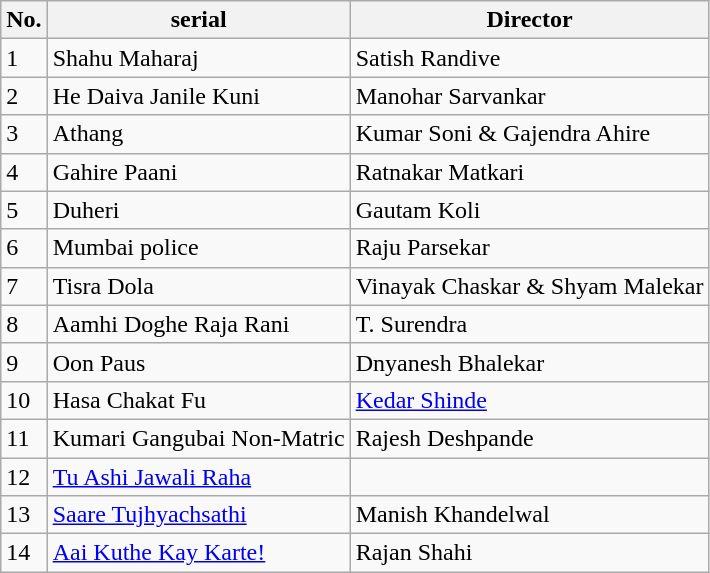<table class="wikitable sortable">
<tr>
<th scope="col">No.</th>
<th scope="col">serial</th>
<th scope="col">Director</th>
</tr>
<tr>
<td>1</td>
<td scope="row">Shahu Maharaj</td>
<td>Satish Randive</td>
</tr>
<tr>
<td>2</td>
<td scope="row">He Daiva Janile Kuni</td>
<td>Manohar Sarvankar</td>
</tr>
<tr>
<td>3</td>
<td scope="row">Athang</td>
<td>Kumar Soni & Gajendra Ahire</td>
</tr>
<tr>
<td>4</td>
<td scope="row">Gahire Paani</td>
<td>Ratnakar Matkari</td>
</tr>
<tr>
<td>5</td>
<td scope="row">Duheri</td>
<td>Gautam Koli</td>
</tr>
<tr>
<td>6</td>
<td scope="row">Mumbai police</td>
<td>Raju Parsekar</td>
</tr>
<tr>
<td>7</td>
<td scope="row">Tisra Dola</td>
<td>Vinayak Chaskar & Shyam Malekar</td>
</tr>
<tr>
<td>8</td>
<td scope="row">Aamhi Doghe Raja Rani</td>
<td>T. Surendra</td>
</tr>
<tr>
<td>9</td>
<td scope="row">Oon Paus</td>
<td>Dnyanesh Bhalekar</td>
</tr>
<tr>
<td>10</td>
<td scope="row">Hasa Chakat Fu</td>
<td><a href='#'>Kedar Shinde</a></td>
</tr>
<tr>
<td>11</td>
<td scope="row">Kumari Gangubai Non-Matric</td>
<td>Rajesh Deshpande</td>
</tr>
<tr>
<td>12</td>
<td scope="row"><a href='#'>Tu Ashi Jawali Raha</a></td>
<td></td>
</tr>
<tr>
<td>13</td>
<td scope="row"><a href='#'>Saare Tujhyachsathi</a></td>
<td>Manish Khandelwal</td>
</tr>
<tr>
<td>14</td>
<td scope="row"><a href='#'>Aai Kuthe Kay Karte!</a></td>
<td>Rajan Shahi</td>
</tr>
</table>
